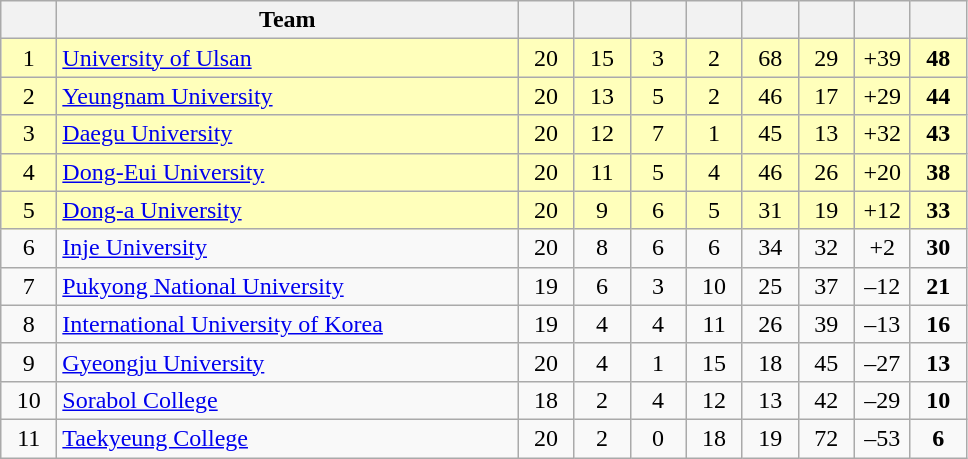<table class="wikitable" style="text-align:center;">
<tr>
<th width=30></th>
<th width=300>Team</th>
<th width=30></th>
<th width=30></th>
<th width=30></th>
<th width=30></th>
<th width=30></th>
<th width=30></th>
<th width=30></th>
<th width=30></th>
</tr>
<tr bgcolor=#ffffbb>
<td>1</td>
<td align=left><a href='#'>University of Ulsan</a></td>
<td>20</td>
<td>15</td>
<td>3</td>
<td>2</td>
<td>68</td>
<td>29</td>
<td>+39</td>
<td><strong>48</strong></td>
</tr>
<tr bgcolor=#ffffbb>
<td>2</td>
<td align=left><a href='#'>Yeungnam University</a></td>
<td>20</td>
<td>13</td>
<td>5</td>
<td>2</td>
<td>46</td>
<td>17</td>
<td>+29</td>
<td><strong>44</strong></td>
</tr>
<tr bgcolor=#ffffbb>
<td>3</td>
<td align=left><a href='#'>Daegu University</a></td>
<td>20</td>
<td>12</td>
<td>7</td>
<td>1</td>
<td>45</td>
<td>13</td>
<td>+32</td>
<td><strong>43</strong></td>
</tr>
<tr bgcolor=#ffffbb>
<td>4</td>
<td align=left><a href='#'>Dong-Eui University</a></td>
<td>20</td>
<td>11</td>
<td>5</td>
<td>4</td>
<td>46</td>
<td>26</td>
<td>+20</td>
<td><strong>38</strong></td>
</tr>
<tr bgcolor=#ffffbb>
<td>5</td>
<td align=left><a href='#'>Dong-a University</a></td>
<td>20</td>
<td>9</td>
<td>6</td>
<td>5</td>
<td>31</td>
<td>19</td>
<td>+12</td>
<td><strong>33</strong></td>
</tr>
<tr>
<td>6</td>
<td align=left><a href='#'>Inje University</a></td>
<td>20</td>
<td>8</td>
<td>6</td>
<td>6</td>
<td>34</td>
<td>32</td>
<td>+2</td>
<td><strong>30</strong></td>
</tr>
<tr>
<td>7</td>
<td align=left><a href='#'>Pukyong National University</a></td>
<td>19</td>
<td>6</td>
<td>3</td>
<td>10</td>
<td>25</td>
<td>37</td>
<td>–12</td>
<td><strong>21</strong></td>
</tr>
<tr>
<td>8</td>
<td align=left><a href='#'>International University of Korea</a></td>
<td>19</td>
<td>4</td>
<td>4</td>
<td>11</td>
<td>26</td>
<td>39</td>
<td>–13</td>
<td><strong>16</strong></td>
</tr>
<tr>
<td>9</td>
<td align=left><a href='#'>Gyeongju University</a></td>
<td>20</td>
<td>4</td>
<td>1</td>
<td>15</td>
<td>18</td>
<td>45</td>
<td>–27</td>
<td><strong>13</strong></td>
</tr>
<tr>
<td>10</td>
<td align=left><a href='#'>Sorabol College</a></td>
<td>18</td>
<td>2</td>
<td>4</td>
<td>12</td>
<td>13</td>
<td>42</td>
<td>–29</td>
<td><strong>10</strong></td>
</tr>
<tr>
<td>11</td>
<td align=left><a href='#'>Taekyeung College</a></td>
<td>20</td>
<td>2</td>
<td>0</td>
<td>18</td>
<td>19</td>
<td>72</td>
<td>–53</td>
<td><strong>6</strong></td>
</tr>
</table>
